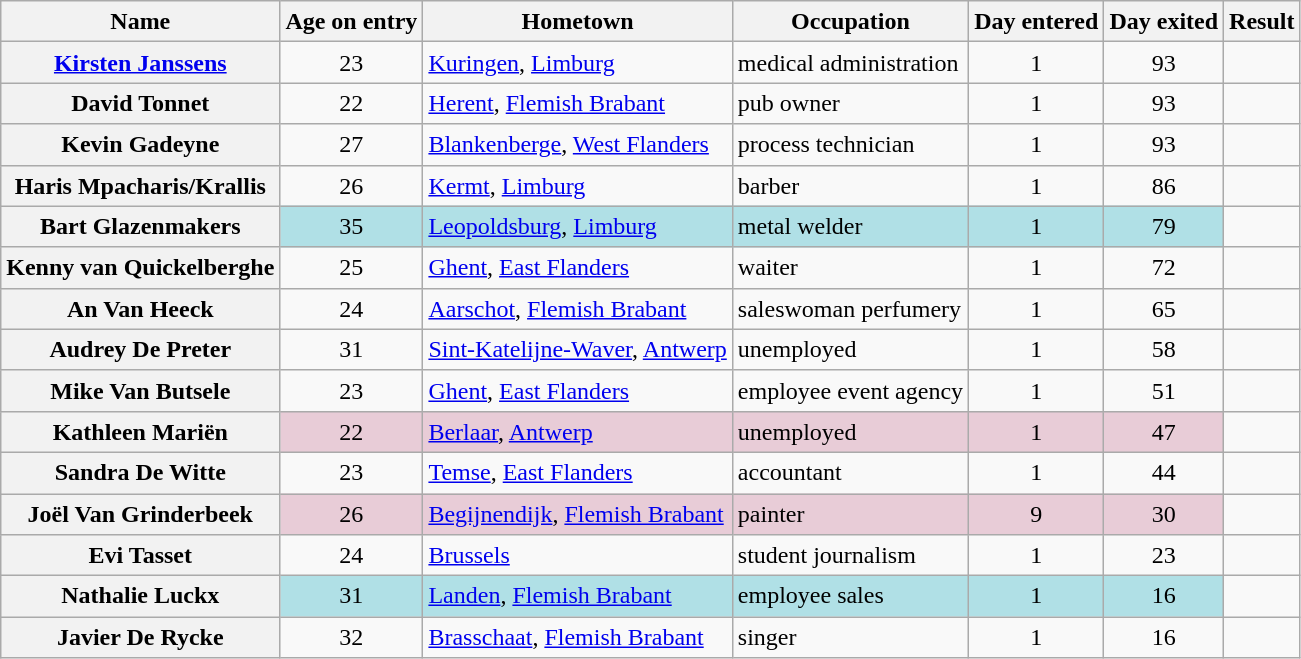<table class="wikitable sortable" style="text-align:left; line-height:20px; width:auto;">
<tr>
<th scope="col">Name</th>
<th scope="col">Age on entry</th>
<th scope="col">Hometown</th>
<th scope="col">Occupation</th>
<th scope="col">Day entered</th>
<th scope="col">Day exited</th>
<th scope="col">Result</th>
</tr>
<tr>
<th scope="row"><a href='#'>Kirsten Janssens</a></th>
<td align="center">23</td>
<td><a href='#'>Kuringen</a>, <a href='#'>Limburg</a></td>
<td>medical administration</td>
<td align="center">1</td>
<td align="center">93</td>
<td></td>
</tr>
<tr>
<th scope="row">David Tonnet</th>
<td align="center">22</td>
<td><a href='#'>Herent</a>, <a href='#'>Flemish Brabant</a></td>
<td>pub owner</td>
<td align="center">1</td>
<td align="center">93</td>
<td></td>
</tr>
<tr>
<th scope="row">Kevin Gadeyne</th>
<td align="center">27</td>
<td><a href='#'>Blankenberge</a>, <a href='#'>West Flanders</a></td>
<td>process technician</td>
<td align="center">1</td>
<td align="center">93</td>
<td></td>
</tr>
<tr>
<th scope="row">Haris Mpacharis/Krallis</th>
<td align="center">26</td>
<td><a href='#'>Kermt</a>, <a href='#'>Limburg</a></td>
<td>barber</td>
<td align="center">1</td>
<td align="center">86</td>
<td></td>
</tr>
<tr>
<th scope="row">Bart Glazenmakers</th>
<td style="background:#B0E0E6;" align="center">35</td>
<td style="background:#B0E0E6;"><a href='#'>Leopoldsburg</a>, <a href='#'>Limburg</a></td>
<td style="background:#B0E0E6;">metal welder</td>
<td style="background:#B0E0E6;" align="center">1</td>
<td style="background:#B0E0E6;" align="center">79</td>
<td></td>
</tr>
<tr>
<th scope="row">Kenny van Quickelberghe</th>
<td align="center">25</td>
<td><a href='#'>Ghent</a>, <a href='#'>East Flanders</a></td>
<td>waiter</td>
<td align="center">1</td>
<td align="center">72</td>
<td></td>
</tr>
<tr>
<th scope="row">An Van Heeck</th>
<td align="center">24</td>
<td><a href='#'>Aarschot</a>, <a href='#'>Flemish Brabant</a></td>
<td>saleswoman perfumery</td>
<td align="center">1</td>
<td align="center">65</td>
<td></td>
</tr>
<tr>
<th scope="row">Audrey De Preter</th>
<td align="center">31</td>
<td><a href='#'>Sint-Katelijne-Waver</a>, <a href='#'>Antwerp</a></td>
<td>unemployed</td>
<td align="center">1</td>
<td align="center">58</td>
<td></td>
</tr>
<tr>
<th scope="row">Mike Van Butsele</th>
<td align="center">23</td>
<td><a href='#'>Ghent</a>, <a href='#'>East Flanders</a></td>
<td>employee event agency</td>
<td align="center">1</td>
<td align="center">51</td>
<td></td>
</tr>
<tr>
<th scope="row">Kathleen Mariën</th>
<td style="background:#E8CCD7;" align="center">22</td>
<td style="background:#E8CCD7;"><a href='#'>Berlaar</a>, <a href='#'>Antwerp</a></td>
<td style="background:#E8CCD7;">unemployed</td>
<td style="background:#E8CCD7;" align="center">1</td>
<td style="background:#E8CCD7;" align="center">47</td>
<td></td>
</tr>
<tr>
<th scope="row">Sandra De Witte</th>
<td align="center">23</td>
<td><a href='#'>Temse</a>, <a href='#'>East Flanders</a></td>
<td>accountant</td>
<td align="center">1</td>
<td align="center">44</td>
<td></td>
</tr>
<tr>
<th scope="row">Joël Van Grinderbeek</th>
<td style="background:#E8CCD7;" align="center">26</td>
<td style="background:#E8CCD7;"><a href='#'>Begijnendijk</a>, <a href='#'>Flemish Brabant</a></td>
<td style="background:#E8CCD7;">painter</td>
<td style="background:#E8CCD7;" align="center">9</td>
<td style="background:#E8CCD7;" align="center">30</td>
<td></td>
</tr>
<tr>
<th scope="row">Evi Tasset</th>
<td align="center">24</td>
<td><a href='#'>Brussels</a></td>
<td>student journalism</td>
<td align="center">1</td>
<td align="center">23</td>
<td></td>
</tr>
<tr>
<th scope="row">Nathalie Luckx</th>
<td style="background:#B0E0E6;" align="center">31</td>
<td style="background:#B0E0E6;"><a href='#'>Landen</a>, <a href='#'>Flemish Brabant</a></td>
<td style="background:#B0E0E6;">employee sales</td>
<td style="background:#B0E0E6;" align="center">1</td>
<td style="background:#B0E0E6;" align="center">16</td>
<td></td>
</tr>
<tr>
<th scope="row">Javier De Rycke</th>
<td align="center">32</td>
<td><a href='#'>Brasschaat</a>, <a href='#'>Flemish Brabant</a></td>
<td>singer</td>
<td align="center">1</td>
<td align="center">16</td>
<td></td>
</tr>
</table>
